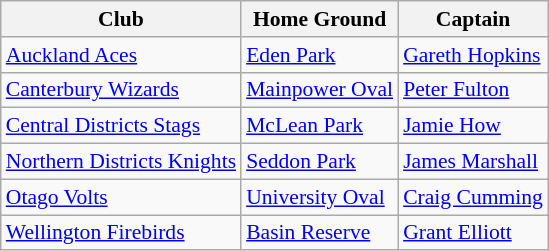<table class="wikitable" style="border-collapse:collapse; font-size:90%;">
<tr>
<th>Club</th>
<th>Home Ground</th>
<th>Captain</th>
</tr>
<tr>
<td><a href='#'>Auckland Aces</a></td>
<td><a href='#'>Eden Park</a></td>
<td><a href='#'>Gareth Hopkins</a></td>
</tr>
<tr>
<td><a href='#'>Canterbury Wizards</a></td>
<td><a href='#'>Mainpower Oval</a></td>
<td><a href='#'>Peter Fulton</a></td>
</tr>
<tr>
<td><a href='#'>Central Districts Stags</a></td>
<td><a href='#'>McLean Park</a></td>
<td><a href='#'>Jamie How</a></td>
</tr>
<tr>
<td><a href='#'>Northern Districts Knights</a></td>
<td><a href='#'>Seddon Park</a></td>
<td><a href='#'>James Marshall</a></td>
</tr>
<tr>
<td><a href='#'>Otago Volts</a></td>
<td><a href='#'>University Oval</a></td>
<td><a href='#'>Craig Cumming</a></td>
</tr>
<tr>
<td><a href='#'>Wellington Firebirds</a></td>
<td><a href='#'>Basin Reserve</a></td>
<td><a href='#'>Grant Elliott</a></td>
</tr>
</table>
